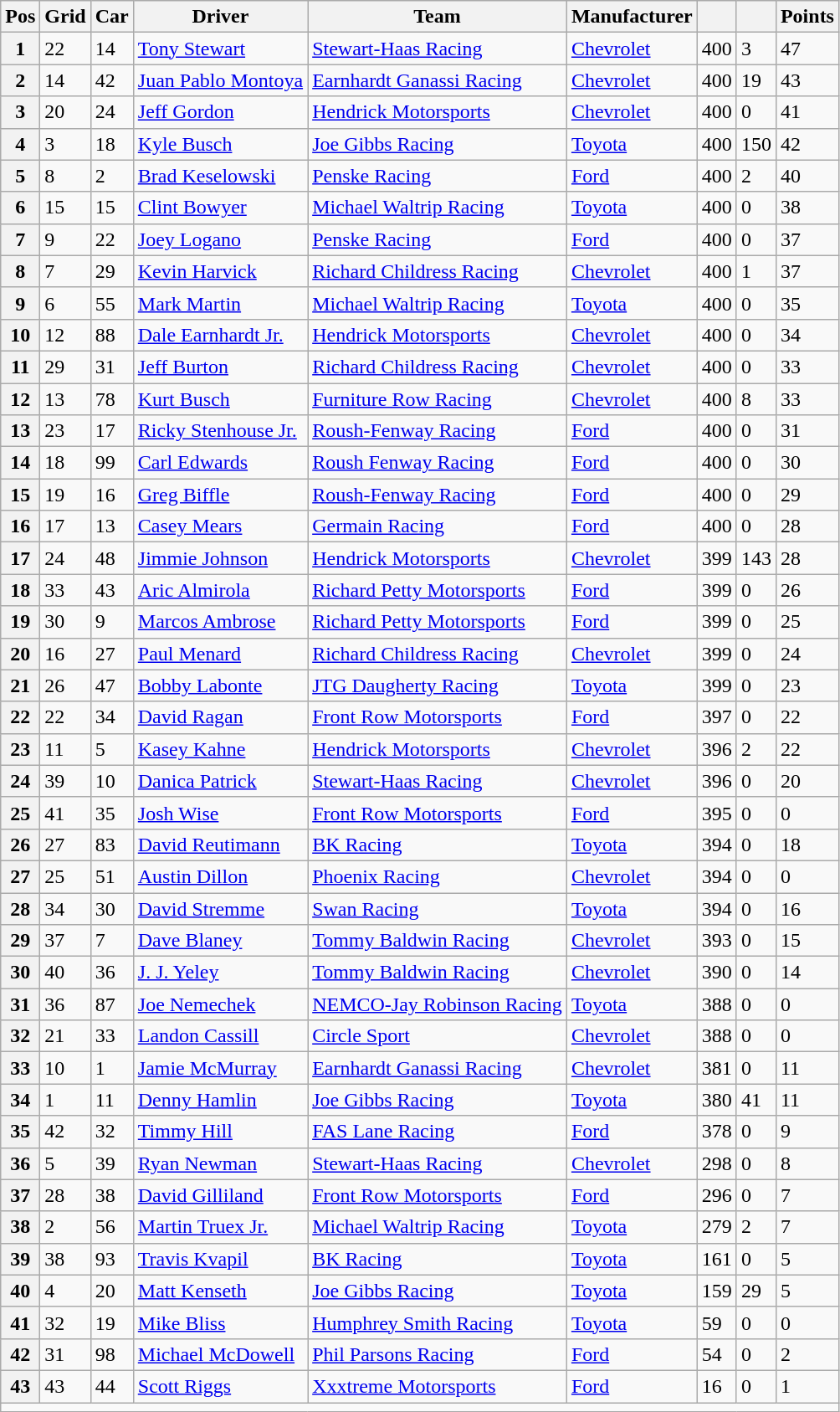<table class="wikitable" border="1">
<tr>
<th>Pos</th>
<th>Grid</th>
<th>Car</th>
<th>Driver</th>
<th>Team</th>
<th>Manufacturer</th>
<th></th>
<th></th>
<th>Points</th>
</tr>
<tr>
<th>1</th>
<td>22</td>
<td>14</td>
<td><a href='#'>Tony Stewart</a></td>
<td><a href='#'>Stewart-Haas Racing</a></td>
<td><a href='#'>Chevrolet</a></td>
<td>400</td>
<td>3</td>
<td>47</td>
</tr>
<tr>
<th>2</th>
<td>14</td>
<td>42</td>
<td><a href='#'>Juan Pablo Montoya</a></td>
<td><a href='#'>Earnhardt Ganassi Racing</a></td>
<td><a href='#'>Chevrolet</a></td>
<td>400</td>
<td>19</td>
<td>43</td>
</tr>
<tr>
<th>3</th>
<td>20</td>
<td>24</td>
<td><a href='#'>Jeff Gordon</a></td>
<td><a href='#'>Hendrick Motorsports</a></td>
<td><a href='#'>Chevrolet</a></td>
<td>400</td>
<td>0</td>
<td>41</td>
</tr>
<tr>
<th>4</th>
<td>3</td>
<td>18</td>
<td><a href='#'>Kyle Busch</a></td>
<td><a href='#'>Joe Gibbs Racing</a></td>
<td><a href='#'>Toyota</a></td>
<td>400</td>
<td>150</td>
<td>42</td>
</tr>
<tr>
<th>5</th>
<td>8</td>
<td>2</td>
<td><a href='#'>Brad Keselowski</a></td>
<td><a href='#'>Penske Racing</a></td>
<td><a href='#'>Ford</a></td>
<td>400</td>
<td>2</td>
<td>40</td>
</tr>
<tr>
<th>6</th>
<td>15</td>
<td>15</td>
<td><a href='#'>Clint Bowyer</a></td>
<td><a href='#'>Michael Waltrip Racing</a></td>
<td><a href='#'>Toyota</a></td>
<td>400</td>
<td>0</td>
<td>38</td>
</tr>
<tr>
<th>7</th>
<td>9</td>
<td>22</td>
<td><a href='#'>Joey Logano</a></td>
<td><a href='#'>Penske Racing</a></td>
<td><a href='#'>Ford</a></td>
<td>400</td>
<td>0</td>
<td>37</td>
</tr>
<tr>
<th>8</th>
<td>7</td>
<td>29</td>
<td><a href='#'>Kevin Harvick</a></td>
<td><a href='#'>Richard Childress Racing</a></td>
<td><a href='#'>Chevrolet</a></td>
<td>400</td>
<td>1</td>
<td>37</td>
</tr>
<tr>
<th>9</th>
<td>6</td>
<td>55</td>
<td><a href='#'>Mark Martin</a></td>
<td><a href='#'>Michael Waltrip Racing</a></td>
<td><a href='#'>Toyota</a></td>
<td>400</td>
<td>0</td>
<td>35</td>
</tr>
<tr>
<th>10</th>
<td>12</td>
<td>88</td>
<td><a href='#'>Dale Earnhardt Jr.</a></td>
<td><a href='#'>Hendrick Motorsports</a></td>
<td><a href='#'>Chevrolet</a></td>
<td>400</td>
<td>0</td>
<td>34</td>
</tr>
<tr>
<th>11</th>
<td>29</td>
<td>31</td>
<td><a href='#'>Jeff Burton</a></td>
<td><a href='#'>Richard Childress Racing</a></td>
<td><a href='#'>Chevrolet</a></td>
<td>400</td>
<td>0</td>
<td>33</td>
</tr>
<tr>
<th>12</th>
<td>13</td>
<td>78</td>
<td><a href='#'>Kurt Busch</a></td>
<td><a href='#'>Furniture Row Racing</a></td>
<td><a href='#'>Chevrolet</a></td>
<td>400</td>
<td>8</td>
<td>33</td>
</tr>
<tr>
<th>13</th>
<td>23</td>
<td>17</td>
<td><a href='#'>Ricky Stenhouse Jr.</a></td>
<td><a href='#'>Roush-Fenway Racing</a></td>
<td><a href='#'>Ford</a></td>
<td>400</td>
<td>0</td>
<td>31</td>
</tr>
<tr>
<th>14</th>
<td>18</td>
<td>99</td>
<td><a href='#'>Carl Edwards</a></td>
<td><a href='#'>Roush Fenway Racing</a></td>
<td><a href='#'>Ford</a></td>
<td>400</td>
<td>0</td>
<td>30</td>
</tr>
<tr>
<th>15</th>
<td>19</td>
<td>16</td>
<td><a href='#'>Greg Biffle</a></td>
<td><a href='#'>Roush-Fenway Racing</a></td>
<td><a href='#'>Ford</a></td>
<td>400</td>
<td>0</td>
<td>29</td>
</tr>
<tr>
<th>16</th>
<td>17</td>
<td>13</td>
<td><a href='#'>Casey Mears</a></td>
<td><a href='#'>Germain Racing</a></td>
<td><a href='#'>Ford</a></td>
<td>400</td>
<td>0</td>
<td>28</td>
</tr>
<tr>
<th>17</th>
<td>24</td>
<td>48</td>
<td><a href='#'>Jimmie Johnson</a></td>
<td><a href='#'>Hendrick Motorsports</a></td>
<td><a href='#'>Chevrolet</a></td>
<td>399</td>
<td>143</td>
<td>28</td>
</tr>
<tr>
<th>18</th>
<td>33</td>
<td>43</td>
<td><a href='#'>Aric Almirola</a></td>
<td><a href='#'>Richard Petty Motorsports</a></td>
<td><a href='#'>Ford</a></td>
<td>399</td>
<td>0</td>
<td>26</td>
</tr>
<tr>
<th>19</th>
<td>30</td>
<td>9</td>
<td><a href='#'>Marcos Ambrose</a></td>
<td><a href='#'>Richard Petty Motorsports</a></td>
<td><a href='#'>Ford</a></td>
<td>399</td>
<td>0</td>
<td>25</td>
</tr>
<tr>
<th>20</th>
<td>16</td>
<td>27</td>
<td><a href='#'>Paul Menard</a></td>
<td><a href='#'>Richard Childress Racing</a></td>
<td><a href='#'>Chevrolet</a></td>
<td>399</td>
<td>0</td>
<td>24</td>
</tr>
<tr>
<th>21</th>
<td>26</td>
<td>47</td>
<td><a href='#'>Bobby Labonte</a></td>
<td><a href='#'>JTG Daugherty Racing</a></td>
<td><a href='#'>Toyota</a></td>
<td>399</td>
<td>0</td>
<td>23</td>
</tr>
<tr>
<th>22</th>
<td>22</td>
<td>34</td>
<td><a href='#'>David Ragan</a></td>
<td><a href='#'>Front Row Motorsports</a></td>
<td><a href='#'>Ford</a></td>
<td>397</td>
<td>0</td>
<td>22</td>
</tr>
<tr>
<th>23</th>
<td>11</td>
<td>5</td>
<td><a href='#'>Kasey Kahne</a></td>
<td><a href='#'>Hendrick Motorsports</a></td>
<td><a href='#'>Chevrolet</a></td>
<td>396</td>
<td>2</td>
<td>22</td>
</tr>
<tr>
<th>24</th>
<td>39</td>
<td>10</td>
<td><a href='#'>Danica Patrick</a></td>
<td><a href='#'>Stewart-Haas Racing</a></td>
<td><a href='#'>Chevrolet</a></td>
<td>396</td>
<td>0</td>
<td>20</td>
</tr>
<tr>
<th>25</th>
<td>41</td>
<td>35</td>
<td><a href='#'>Josh Wise</a></td>
<td><a href='#'>Front Row Motorsports</a></td>
<td><a href='#'>Ford</a></td>
<td>395</td>
<td>0</td>
<td>0</td>
</tr>
<tr>
<th>26</th>
<td>27</td>
<td>83</td>
<td><a href='#'>David Reutimann</a></td>
<td><a href='#'>BK Racing</a></td>
<td><a href='#'>Toyota</a></td>
<td>394</td>
<td>0</td>
<td>18</td>
</tr>
<tr>
<th>27</th>
<td>25</td>
<td>51</td>
<td><a href='#'>Austin Dillon</a></td>
<td><a href='#'>Phoenix Racing</a></td>
<td><a href='#'>Chevrolet</a></td>
<td>394</td>
<td>0</td>
<td>0</td>
</tr>
<tr>
<th>28</th>
<td>34</td>
<td>30</td>
<td><a href='#'>David Stremme</a></td>
<td><a href='#'>Swan Racing</a></td>
<td><a href='#'>Toyota</a></td>
<td>394</td>
<td>0</td>
<td>16</td>
</tr>
<tr>
<th>29</th>
<td>37</td>
<td>7</td>
<td><a href='#'>Dave Blaney</a></td>
<td><a href='#'>Tommy Baldwin Racing</a></td>
<td><a href='#'>Chevrolet</a></td>
<td>393</td>
<td>0</td>
<td>15</td>
</tr>
<tr>
<th>30</th>
<td>40</td>
<td>36</td>
<td><a href='#'>J. J. Yeley</a></td>
<td><a href='#'>Tommy Baldwin Racing</a></td>
<td><a href='#'>Chevrolet</a></td>
<td>390</td>
<td>0</td>
<td>14</td>
</tr>
<tr>
<th>31</th>
<td>36</td>
<td>87</td>
<td><a href='#'>Joe Nemechek</a></td>
<td><a href='#'>NEMCO-Jay Robinson Racing</a></td>
<td><a href='#'>Toyota</a></td>
<td>388</td>
<td>0</td>
<td>0</td>
</tr>
<tr>
<th>32</th>
<td>21</td>
<td>33</td>
<td><a href='#'>Landon Cassill</a></td>
<td><a href='#'>Circle Sport</a></td>
<td><a href='#'>Chevrolet</a></td>
<td>388</td>
<td>0</td>
<td>0</td>
</tr>
<tr>
<th>33</th>
<td>10</td>
<td>1</td>
<td><a href='#'>Jamie McMurray</a></td>
<td><a href='#'>Earnhardt Ganassi Racing</a></td>
<td><a href='#'>Chevrolet</a></td>
<td>381</td>
<td>0</td>
<td>11</td>
</tr>
<tr>
<th>34</th>
<td>1</td>
<td>11</td>
<td><a href='#'>Denny Hamlin</a></td>
<td><a href='#'>Joe Gibbs Racing</a></td>
<td><a href='#'>Toyota</a></td>
<td>380</td>
<td>41</td>
<td>11</td>
</tr>
<tr>
<th>35</th>
<td>42</td>
<td>32</td>
<td><a href='#'>Timmy Hill</a></td>
<td><a href='#'>FAS Lane Racing</a></td>
<td><a href='#'>Ford</a></td>
<td>378</td>
<td>0</td>
<td>9</td>
</tr>
<tr>
<th>36</th>
<td>5</td>
<td>39</td>
<td><a href='#'>Ryan Newman</a></td>
<td><a href='#'>Stewart-Haas Racing</a></td>
<td><a href='#'>Chevrolet</a></td>
<td>298</td>
<td>0</td>
<td>8</td>
</tr>
<tr>
<th>37</th>
<td>28</td>
<td>38</td>
<td><a href='#'>David Gilliland</a></td>
<td><a href='#'>Front Row Motorsports</a></td>
<td><a href='#'>Ford</a></td>
<td>296</td>
<td>0</td>
<td>7</td>
</tr>
<tr>
<th>38</th>
<td>2</td>
<td>56</td>
<td><a href='#'>Martin Truex Jr.</a></td>
<td><a href='#'>Michael Waltrip Racing</a></td>
<td><a href='#'>Toyota</a></td>
<td>279</td>
<td>2</td>
<td>7</td>
</tr>
<tr>
<th>39</th>
<td>38</td>
<td>93</td>
<td><a href='#'>Travis Kvapil</a></td>
<td><a href='#'>BK Racing</a></td>
<td><a href='#'>Toyota</a></td>
<td>161</td>
<td>0</td>
<td>5</td>
</tr>
<tr>
<th>40</th>
<td>4</td>
<td>20</td>
<td><a href='#'>Matt Kenseth</a></td>
<td><a href='#'>Joe Gibbs Racing</a></td>
<td><a href='#'>Toyota</a></td>
<td>159</td>
<td>29</td>
<td>5</td>
</tr>
<tr>
<th>41</th>
<td>32</td>
<td>19</td>
<td><a href='#'>Mike Bliss</a></td>
<td><a href='#'>Humphrey Smith Racing</a></td>
<td><a href='#'>Toyota</a></td>
<td>59</td>
<td>0</td>
<td>0</td>
</tr>
<tr>
<th>42</th>
<td>31</td>
<td>98</td>
<td><a href='#'>Michael McDowell</a></td>
<td><a href='#'>Phil Parsons Racing</a></td>
<td><a href='#'>Ford</a></td>
<td>54</td>
<td>0</td>
<td>2</td>
</tr>
<tr>
<th>43</th>
<td>43</td>
<td>44</td>
<td><a href='#'>Scott Riggs</a></td>
<td><a href='#'>Xxxtreme Motorsports</a></td>
<td><a href='#'>Ford</a></td>
<td>16</td>
<td>0</td>
<td>1</td>
</tr>
<tr class="sortbottom">
<td colspan="9"></td>
</tr>
</table>
